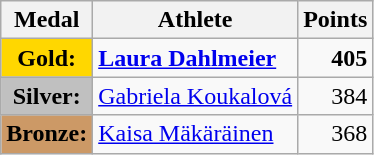<table class="wikitable">
<tr>
<th>Medal</th>
<th>Athlete</th>
<th>Points</th>
</tr>
<tr>
<td style="text-align:center;background-color:gold;"><strong>Gold:</strong></td>
<td> <strong><a href='#'>Laura Dahlmeier</a></strong></td>
<td align="right"><strong>405</strong></td>
</tr>
<tr>
<td style="text-align:center;background-color:silver;"><strong>Silver:</strong></td>
<td> <a href='#'>Gabriela Koukalová</a></td>
<td align="right">384</td>
</tr>
<tr>
<td style="text-align:center;background-color:#CC9966;"><strong>Bronze:</strong></td>
<td> <a href='#'>Kaisa Mäkäräinen</a></td>
<td align="right">368</td>
</tr>
</table>
